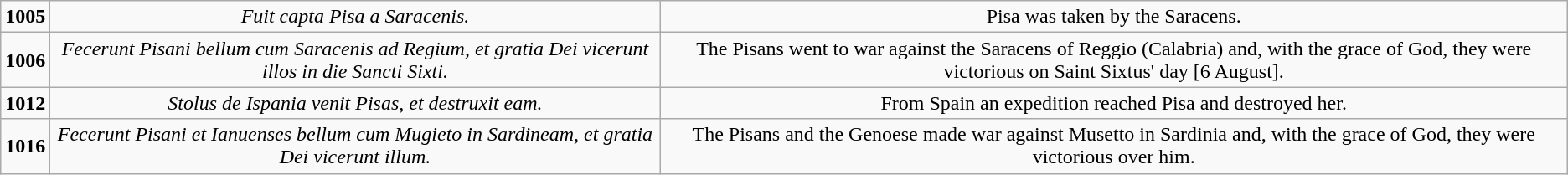<table class="wikitable" style="text-align:center;">
<tr>
<td><strong>1005</strong></td>
<td><em>Fuit capta Pisa a Saracenis.</em></td>
<td>Pisa was taken by the Saracens.</td>
</tr>
<tr>
<td><strong>1006</strong></td>
<td><em>Fecerunt Pisani bellum cum Saracenis ad Regium, et gratia Dei vicerunt illos in die Sancti Sixti.</em></td>
<td>The Pisans went to war against the Saracens of Reggio (Calabria) and, with the grace of God, they were victorious on Saint Sixtus' day [6 August].</td>
</tr>
<tr>
<td><strong>1012</strong></td>
<td><em>Stolus de Ispania venit Pisas, et destruxit eam.</em></td>
<td>From Spain an expedition reached Pisa and destroyed her.</td>
</tr>
<tr>
<td><strong>1016</strong></td>
<td><em>Fecerunt Pisani et Ianuenses bellum cum Mugieto in Sardineam, et gratia Dei vicerunt illum.</em></td>
<td>The Pisans and the Genoese made war against Musetto in Sardinia and, with the grace of God, they were victorious over him.</td>
</tr>
</table>
